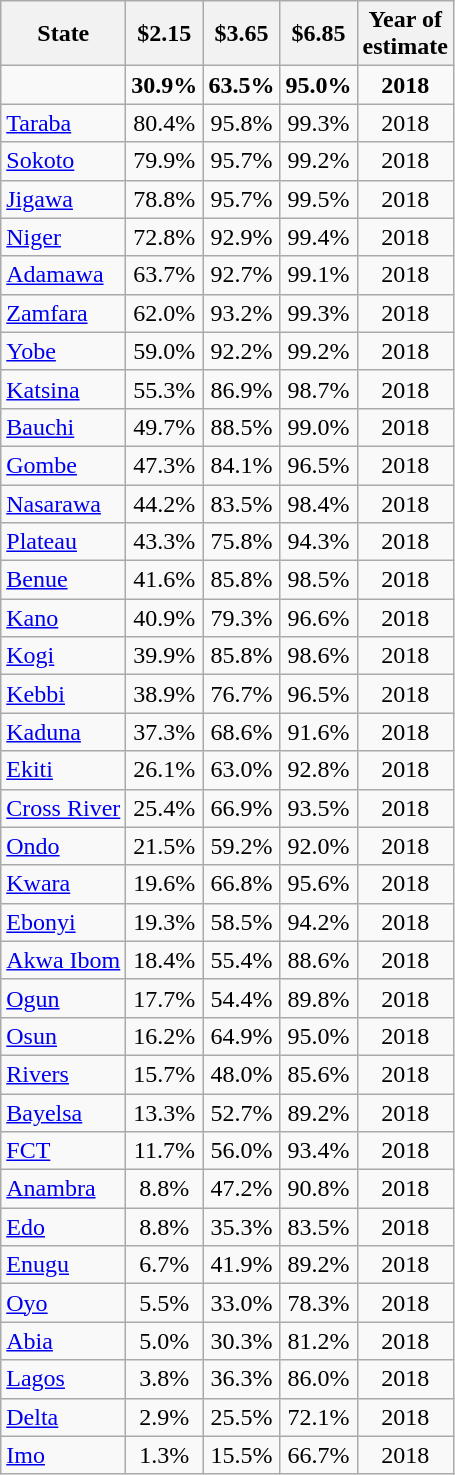<table class="wikitable sortable sticky-header static-row-numbers sort-under" style="text-align:center;">
<tr>
<th data-sort-type="text">State</th>
<th data-sort-type="number">$2.15</th>
<th data-sort-type="number">$3.65</th>
<th data-sort-type="number">$6.85</th>
<th data-sort-type="number">Year of<br>estimate</th>
</tr>
<tr class="sorttop static-row-header" style="font-weight: bold;">
<td></td>
<td>30.9%</td>
<td>63.5%</td>
<td>95.0%</td>
<td>2018</td>
</tr>
<tr>
<td style="text-align:left;"><a href='#'>Taraba</a></td>
<td>80.4%</td>
<td>95.8%</td>
<td>99.3%</td>
<td>2018</td>
</tr>
<tr>
<td style="text-align:left;"><a href='#'>Sokoto</a></td>
<td>79.9%</td>
<td>95.7%</td>
<td>99.2%</td>
<td>2018</td>
</tr>
<tr>
<td style="text-align:left;"><a href='#'>Jigawa</a></td>
<td>78.8%</td>
<td>95.7%</td>
<td>99.5%</td>
<td>2018</td>
</tr>
<tr>
<td style="text-align:left;"><a href='#'>Niger</a></td>
<td>72.8%</td>
<td>92.9%</td>
<td>99.4%</td>
<td>2018</td>
</tr>
<tr>
<td style="text-align:left;"><a href='#'>Adamawa</a></td>
<td>63.7%</td>
<td>92.7%</td>
<td>99.1%</td>
<td>2018</td>
</tr>
<tr>
<td style="text-align:left;"><a href='#'>Zamfara</a></td>
<td>62.0%</td>
<td>93.2%</td>
<td>99.3%</td>
<td>2018</td>
</tr>
<tr>
<td style="text-align:left;"><a href='#'>Yobe</a></td>
<td>59.0%</td>
<td>92.2%</td>
<td>99.2%</td>
<td>2018</td>
</tr>
<tr>
<td style="text-align:left;"><a href='#'>Katsina</a></td>
<td>55.3%</td>
<td>86.9%</td>
<td>98.7%</td>
<td>2018</td>
</tr>
<tr>
<td style="text-align:left;"><a href='#'>Bauchi</a></td>
<td>49.7%</td>
<td>88.5%</td>
<td>99.0%</td>
<td>2018</td>
</tr>
<tr>
<td style="text-align:left;"><a href='#'>Gombe</a></td>
<td>47.3%</td>
<td>84.1%</td>
<td>96.5%</td>
<td>2018</td>
</tr>
<tr>
<td style="text-align:left;"><a href='#'>Nasarawa</a></td>
<td>44.2%</td>
<td>83.5%</td>
<td>98.4%</td>
<td>2018</td>
</tr>
<tr>
<td style="text-align:left;"><a href='#'>Plateau</a></td>
<td>43.3%</td>
<td>75.8%</td>
<td>94.3%</td>
<td>2018</td>
</tr>
<tr>
<td style="text-align:left;"><a href='#'>Benue</a></td>
<td>41.6%</td>
<td>85.8%</td>
<td>98.5%</td>
<td>2018</td>
</tr>
<tr>
<td style="text-align:left;"><a href='#'>Kano</a></td>
<td>40.9%</td>
<td>79.3%</td>
<td>96.6%</td>
<td>2018</td>
</tr>
<tr>
<td style="text-align:left;"><a href='#'>Kogi</a></td>
<td>39.9%</td>
<td>85.8%</td>
<td>98.6%</td>
<td>2018</td>
</tr>
<tr>
<td style="text-align:left;"><a href='#'>Kebbi</a></td>
<td>38.9%</td>
<td>76.7%</td>
<td>96.5%</td>
<td>2018</td>
</tr>
<tr>
<td style="text-align:left;"><a href='#'>Kaduna</a></td>
<td>37.3%</td>
<td>68.6%</td>
<td>91.6%</td>
<td>2018</td>
</tr>
<tr>
<td style="text-align:left;"><a href='#'>Ekiti</a></td>
<td>26.1%</td>
<td>63.0%</td>
<td>92.8%</td>
<td>2018</td>
</tr>
<tr>
<td style="text-align:left;"><a href='#'>Cross River</a></td>
<td>25.4%</td>
<td>66.9%</td>
<td>93.5%</td>
<td>2018</td>
</tr>
<tr>
<td style="text-align:left;"><a href='#'>Ondo</a></td>
<td>21.5%</td>
<td>59.2%</td>
<td>92.0%</td>
<td>2018</td>
</tr>
<tr>
<td style="text-align:left;"><a href='#'>Kwara</a></td>
<td>19.6%</td>
<td>66.8%</td>
<td>95.6%</td>
<td>2018</td>
</tr>
<tr>
<td style="text-align:left;"><a href='#'>Ebonyi</a></td>
<td>19.3%</td>
<td>58.5%</td>
<td>94.2%</td>
<td>2018</td>
</tr>
<tr>
<td style="text-align:left;"><a href='#'>Akwa Ibom</a></td>
<td>18.4%</td>
<td>55.4%</td>
<td>88.6%</td>
<td>2018</td>
</tr>
<tr>
<td style="text-align:left;"><a href='#'>Ogun</a></td>
<td>17.7%</td>
<td>54.4%</td>
<td>89.8%</td>
<td>2018</td>
</tr>
<tr>
<td style="text-align:left;"><a href='#'>Osun</a></td>
<td>16.2%</td>
<td>64.9%</td>
<td>95.0%</td>
<td>2018</td>
</tr>
<tr>
<td style="text-align:left;"><a href='#'>Rivers</a></td>
<td>15.7%</td>
<td>48.0%</td>
<td>85.6%</td>
<td>2018</td>
</tr>
<tr>
<td style="text-align:left;"><a href='#'>Bayelsa</a></td>
<td>13.3%</td>
<td>52.7%</td>
<td>89.2%</td>
<td>2018</td>
</tr>
<tr>
<td style="text-align:left;"><a href='#'>FCT</a></td>
<td>11.7%</td>
<td>56.0%</td>
<td>93.4%</td>
<td>2018</td>
</tr>
<tr>
<td style="text-align:left;"><a href='#'>Anambra</a></td>
<td>8.8%</td>
<td>47.2%</td>
<td>90.8%</td>
<td>2018</td>
</tr>
<tr>
<td style="text-align:left;"><a href='#'>Edo</a></td>
<td>8.8%</td>
<td>35.3%</td>
<td>83.5%</td>
<td>2018</td>
</tr>
<tr>
<td style="text-align:left;"><a href='#'>Enugu</a></td>
<td>6.7%</td>
<td>41.9%</td>
<td>89.2%</td>
<td>2018</td>
</tr>
<tr>
<td style="text-align:left;"><a href='#'>Oyo</a></td>
<td>5.5%</td>
<td>33.0%</td>
<td>78.3%</td>
<td>2018</td>
</tr>
<tr>
<td style="text-align:left;"><a href='#'>Abia</a></td>
<td>5.0%</td>
<td>30.3%</td>
<td>81.2%</td>
<td>2018</td>
</tr>
<tr>
<td style="text-align:left;"><a href='#'>Lagos</a></td>
<td>3.8%</td>
<td>36.3%</td>
<td>86.0%</td>
<td>2018</td>
</tr>
<tr>
<td style="text-align:left;"><a href='#'>Delta</a></td>
<td>2.9%</td>
<td>25.5%</td>
<td>72.1%</td>
<td>2018</td>
</tr>
<tr>
<td style="text-align:left;"><a href='#'>Imo</a></td>
<td>1.3%</td>
<td>15.5%</td>
<td>66.7%</td>
<td>2018</td>
</tr>
</table>
